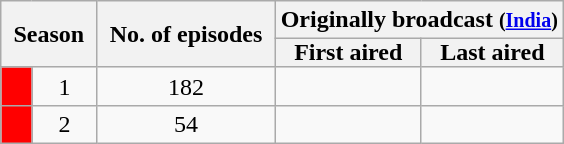<table class="wikitable" style="text-align:center">
<tr>
<th colspan="2" rowspan="2" style="padding: 0 8px">Season</th>
<th rowspan="2" style="padding: 0 8px">No. of episodes</th>
<th colspan="2">Originally broadcast <small>(<a href='#'>India</a>)</small></th>
</tr>
<tr>
<th style="padding: 0 8px">First aired</th>
<th style="padding: 0 8px">Last aired</th>
</tr>
<tr>
<td style="background:red"></td>
<td align="center">1</td>
<td align="center">182</td>
<td align="center"></td>
<td align="center"></td>
</tr>
<tr>
<td style="background:red"></td>
<td align="center">2</td>
<td align="center">54</td>
<td align="center"></td>
<td align="center"></td>
</tr>
</table>
